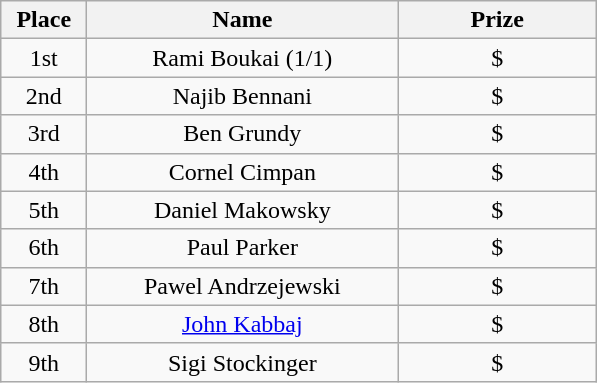<table class="wikitable">
<tr>
<th width="50">Place</th>
<th width="200">Name</th>
<th width="125">Prize</th>
</tr>
<tr>
<td align = "center">1st</td>
<td align = "center">Rami Boukai (1/1)</td>
<td align = "center">$</td>
</tr>
<tr>
<td align = "center">2nd</td>
<td align = "center">Najib Bennani</td>
<td align = "center">$</td>
</tr>
<tr>
<td align = "center">3rd</td>
<td align = "center">Ben Grundy</td>
<td align = "center">$</td>
</tr>
<tr>
<td align = "center">4th</td>
<td align = "center">Cornel Cimpan</td>
<td align = "center">$</td>
</tr>
<tr>
<td align = "center">5th</td>
<td align = "center">Daniel Makowsky</td>
<td align = "center">$</td>
</tr>
<tr>
<td align = "center">6th</td>
<td align = "center">Paul Parker</td>
<td align = "center">$</td>
</tr>
<tr>
<td align = "center">7th</td>
<td align = "center">Pawel Andrzejewski</td>
<td align = "center">$</td>
</tr>
<tr>
<td align = "center">8th</td>
<td align = "center"><a href='#'>John Kabbaj</a></td>
<td align = "center">$</td>
</tr>
<tr>
<td align = "center">9th</td>
<td align = "center">Sigi Stockinger</td>
<td align = "center">$</td>
</tr>
</table>
